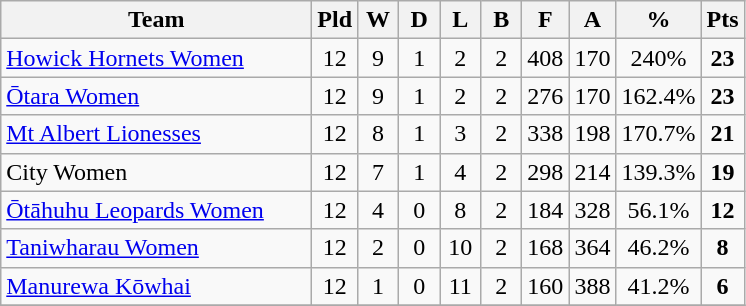<table class="wikitable" style="text-align:center;">
<tr>
<th width=200>Team</th>
<th width=20 abbr="Played">Pld</th>
<th width=20 abbr="Won">W</th>
<th width=20 abbr="Drawn">D</th>
<th width=20 abbr="Lost">L</th>
<th width=20 abbr="Bye">B</th>
<th width=20 abbr="For">F</th>
<th width=20 abbr="Against">A</th>
<th width=20 abbr="Percentage">%</th>
<th width=20 abbr="Points">Pts</th>
</tr>
<tr>
<td style="text-align:left;"><a href='#'>Howick Hornets Women</a></td>
<td>12</td>
<td>9</td>
<td>1</td>
<td>2</td>
<td>2</td>
<td>408</td>
<td>170</td>
<td>240%</td>
<td><strong>23</strong></td>
</tr>
<tr>
<td style="text-align:left;"><a href='#'>Ōtara Women</a></td>
<td>12</td>
<td>9</td>
<td>1</td>
<td>2</td>
<td>2</td>
<td>276</td>
<td>170</td>
<td>162.4%</td>
<td><strong>23</strong></td>
</tr>
<tr>
<td style="text-align:left;"><a href='#'>Mt Albert Lionesses</a></td>
<td>12</td>
<td>8</td>
<td>1</td>
<td>3</td>
<td>2</td>
<td>338</td>
<td>198</td>
<td>170.7%</td>
<td><strong>21</strong></td>
</tr>
<tr>
<td style="text-align:left;">City Women</td>
<td>12</td>
<td>7</td>
<td>1</td>
<td>4</td>
<td>2</td>
<td>298</td>
<td>214</td>
<td>139.3%</td>
<td><strong>19</strong></td>
</tr>
<tr>
<td style="text-align:left;"><a href='#'>Ōtāhuhu Leopards Women</a></td>
<td>12</td>
<td>4</td>
<td>0</td>
<td>8</td>
<td>2</td>
<td>184</td>
<td>328</td>
<td>56.1%</td>
<td><strong>12</strong></td>
</tr>
<tr>
<td style="text-align:left;"><a href='#'>Taniwharau Women</a></td>
<td>12</td>
<td>2</td>
<td>0</td>
<td>10</td>
<td>2</td>
<td>168</td>
<td>364</td>
<td>46.2%</td>
<td><strong>8</strong></td>
</tr>
<tr>
<td style="text-align:left;"><a href='#'>Manurewa Kōwhai</a></td>
<td>12</td>
<td>1</td>
<td>0</td>
<td>11</td>
<td>2</td>
<td>160</td>
<td>388</td>
<td>41.2%</td>
<td><strong>6</strong></td>
</tr>
<tr>
</tr>
</table>
